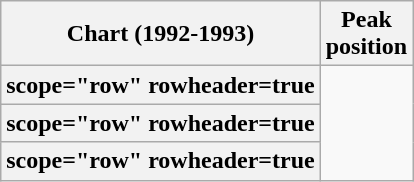<table class="wikitable sortable plainrowheaders">
<tr>
<th>Chart (1992-1993)</th>
<th>Peak<br>position</th>
</tr>
<tr>
<th>scope="row" rowheader=true</th>
</tr>
<tr>
<th>scope="row" rowheader=true</th>
</tr>
<tr>
<th>scope="row" rowheader=true</th>
</tr>
</table>
